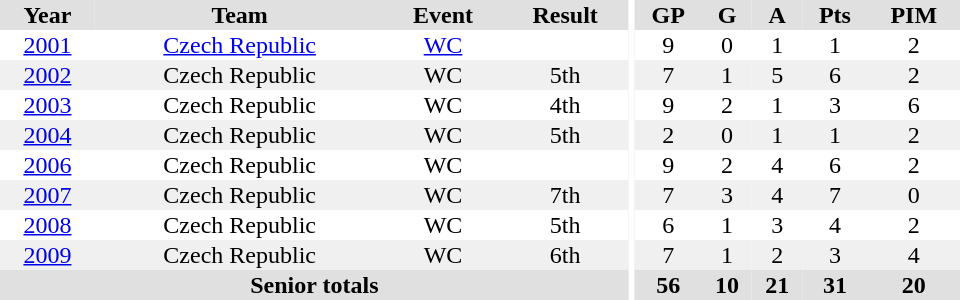<table border="0" cellpadding="1" cellspacing="0" ID="Table3" style="text-align:center; width:40em">
<tr ALIGN="center" bgcolor="#e0e0e0">
<th>Year</th>
<th>Team</th>
<th>Event</th>
<th>Result</th>
<th rowspan="99" bgcolor="#ffffff"></th>
<th>GP</th>
<th>G</th>
<th>A</th>
<th>Pts</th>
<th>PIM</th>
</tr>
<tr ALIGN="center">
<td><a href='#'>2001</a></td>
<td><a href='#'>Czech Republic</a></td>
<td><a href='#'>WC</a></td>
<td></td>
<td>9</td>
<td>0</td>
<td>1</td>
<td>1</td>
<td>2</td>
</tr>
<tr ALIGN="center" bgcolor="#f0f0f0">
<td><a href='#'>2002</a></td>
<td>Czech Republic</td>
<td>WC</td>
<td>5th</td>
<td>7</td>
<td>1</td>
<td>5</td>
<td>6</td>
<td>2</td>
</tr>
<tr ALIGN="center">
<td><a href='#'>2003</a></td>
<td>Czech Republic</td>
<td>WC</td>
<td>4th</td>
<td>9</td>
<td>2</td>
<td>1</td>
<td>3</td>
<td>6</td>
</tr>
<tr ALIGN="center" bgcolor="#f0f0f0">
<td><a href='#'>2004</a></td>
<td>Czech Republic</td>
<td>WC</td>
<td>5th</td>
<td>2</td>
<td>0</td>
<td>1</td>
<td>1</td>
<td>2</td>
</tr>
<tr ALIGN="center">
<td><a href='#'>2006</a></td>
<td>Czech Republic</td>
<td>WC</td>
<td></td>
<td>9</td>
<td>2</td>
<td>4</td>
<td>6</td>
<td>2</td>
</tr>
<tr ALIGN="center" bgcolor="#f0f0f0">
<td><a href='#'>2007</a></td>
<td>Czech Republic</td>
<td>WC</td>
<td>7th</td>
<td>7</td>
<td>3</td>
<td>4</td>
<td>7</td>
<td>0</td>
</tr>
<tr ALIGN="center">
<td><a href='#'>2008</a></td>
<td>Czech Republic</td>
<td>WC</td>
<td>5th</td>
<td>6</td>
<td>1</td>
<td>3</td>
<td>4</td>
<td>2</td>
</tr>
<tr ALIGN="center" bgcolor="#f0f0f0">
<td><a href='#'>2009</a></td>
<td>Czech Republic</td>
<td>WC</td>
<td>6th</td>
<td>7</td>
<td>1</td>
<td>2</td>
<td>3</td>
<td>4</td>
</tr>
<tr bgcolor="#e0e0e0">
<th colspan=4>Senior totals</th>
<th>56</th>
<th>10</th>
<th>21</th>
<th>31</th>
<th>20</th>
</tr>
</table>
